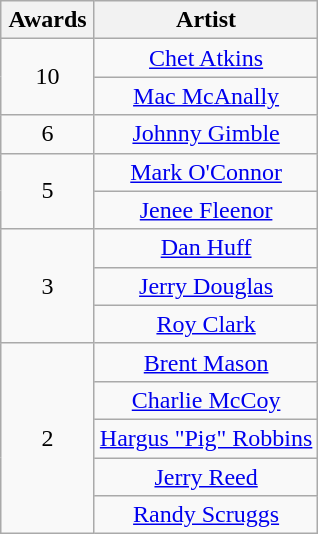<table class="wikitable" rowspan="2" style="text-align:center;">
<tr>
<th scope="col" style="width:55px;">Awards</th>
<th scope="col" style="text-align:center;">Artist</th>
</tr>
<tr>
<td rowspan=2>10</td>
<td><a href='#'>Chet Atkins</a></td>
</tr>
<tr>
<td><a href='#'>Mac McAnally</a></td>
</tr>
<tr>
<td>6</td>
<td><a href='#'>Johnny Gimble</a></td>
</tr>
<tr>
<td rowspan=2>5</td>
<td><a href='#'>Mark O'Connor</a></td>
</tr>
<tr>
<td><a href='#'>Jenee Fleenor</a></td>
</tr>
<tr>
<td rowspan=3>3</td>
<td><a href='#'>Dan Huff</a></td>
</tr>
<tr>
<td><a href='#'>Jerry Douglas</a></td>
</tr>
<tr>
<td><a href='#'>Roy Clark</a></td>
</tr>
<tr>
<td rowspan=5>2</td>
<td><a href='#'>Brent Mason</a></td>
</tr>
<tr>
<td><a href='#'>Charlie McCoy</a></td>
</tr>
<tr>
<td><a href='#'>Hargus "Pig" Robbins</a></td>
</tr>
<tr>
<td><a href='#'>Jerry Reed</a></td>
</tr>
<tr>
<td><a href='#'>Randy Scruggs</a></td>
</tr>
</table>
